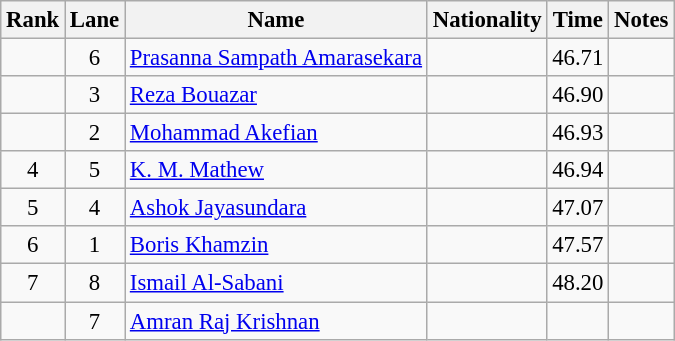<table class="wikitable sortable" style="text-align:center;font-size:95%">
<tr>
<th>Rank</th>
<th>Lane</th>
<th>Name</th>
<th>Nationality</th>
<th>Time</th>
<th>Notes</th>
</tr>
<tr>
<td></td>
<td>6</td>
<td align=left><a href='#'>Prasanna Sampath Amarasekara</a></td>
<td align=left></td>
<td>46.71</td>
<td></td>
</tr>
<tr>
<td></td>
<td>3</td>
<td align=left><a href='#'>Reza Bouazar</a></td>
<td align=left></td>
<td>46.90</td>
<td></td>
</tr>
<tr>
<td></td>
<td>2</td>
<td align=left><a href='#'>Mohammad Akefian</a></td>
<td align=left></td>
<td>46.93</td>
<td></td>
</tr>
<tr>
<td>4</td>
<td>5</td>
<td align=left><a href='#'>K. M. Mathew</a></td>
<td align=left></td>
<td>46.94</td>
<td></td>
</tr>
<tr>
<td>5</td>
<td>4</td>
<td align=left><a href='#'>Ashok Jayasundara</a></td>
<td align=left></td>
<td>47.07</td>
<td></td>
</tr>
<tr>
<td>6</td>
<td>1</td>
<td align=left><a href='#'>Boris Khamzin</a></td>
<td align=left></td>
<td>47.57</td>
<td></td>
</tr>
<tr>
<td>7</td>
<td>8</td>
<td align=left><a href='#'>Ismail Al-Sabani</a></td>
<td align=left></td>
<td>48.20</td>
<td></td>
</tr>
<tr>
<td></td>
<td>7</td>
<td align=left><a href='#'>Amran Raj Krishnan</a></td>
<td align=left></td>
<td></td>
<td></td>
</tr>
</table>
